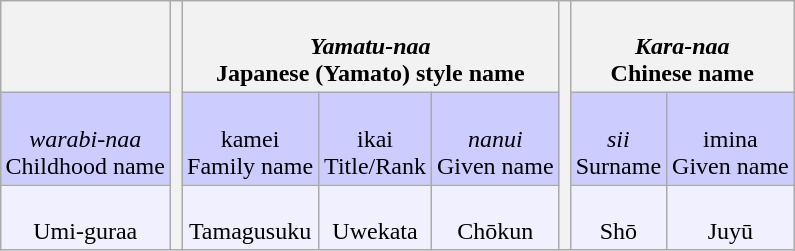<table class="wikitable" align="right">
<tr>
<th align="center" bgcolor="#f0f0ff"></th>
<th rowspan="3"></th>
<th colspan="3" align="center" bgcolor="#f0f0ff"><strong></strong><br><em>Yamatu-naa</em><br>Japanese (Yamato) style name</th>
<th rowspan="3"></th>
<th colspan="2" align="center" bgcolor="#f0f0ff"><strong></strong><br><em>Kara-naa</em><br>Chinese name</th>
</tr>
<tr>
<td align="center" bgcolor="#ccccff"><strong></strong><br><em>warabi-naa</em><br>Childhood name</td>
<td align="center" bgcolor="#ccccff"><strong></strong><br>kamei<br>Family name</td>
<td align="center" bgcolor="#ccccff"><strong></strong><br>ikai<br>Title/Rank</td>
<td align="center" bgcolor="#ccccff"><strong></strong><br><em>nanui</em><br>Given name</td>
<td align="center" bgcolor="#ccccff"><strong></strong><br><em>sii</em><br>Surname</td>
<td align="center" bgcolor="#ccccff"><strong></strong><br>imina<br>Given name</td>
</tr>
<tr>
<td align="center" bgcolor="#f0f0ff"><br>Umi-guraa</td>
<td align="center" bgcolor="#f0f0ff"><br>Tamagusuku</td>
<td align="center" bgcolor="#f0f0ff"><strong></strong><br>Uwekata</td>
<td align="center" bgcolor="#f0f0ff"><br>Chōkun</td>
<td align="center" bgcolor="#f0f0ff"><br>Shō</td>
<td align="center" bgcolor="#f0f0ff"><br>Juyū</td>
</tr>
</table>
